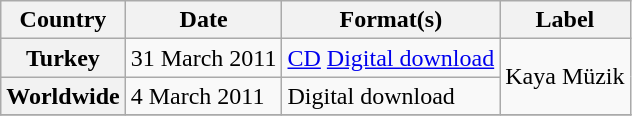<table class="wikitable plainrowheaders">
<tr>
<th scope="col">Country</th>
<th scope="col">Date</th>
<th scope="col">Format(s)</th>
<th scope="col">Label</th>
</tr>
<tr>
<th scope="row">Turkey</th>
<td>31 March 2011</td>
<td><a href='#'>CD</a> <a href='#'>Digital download</a></td>
<td rowspan="2">Kaya Müzik</td>
</tr>
<tr>
<th scope="row">Worldwide</th>
<td>4 March 2011</td>
<td>Digital download</td>
</tr>
<tr>
</tr>
</table>
